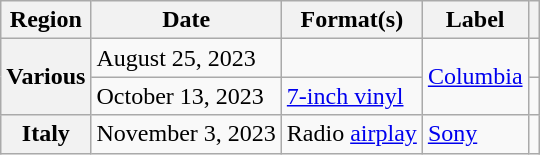<table class="wikitable plainrowheaders">
<tr>
<th scope="col">Region</th>
<th scope="col">Date</th>
<th scope="col">Format(s)</th>
<th scope="col">Label</th>
<th scope="col"></th>
</tr>
<tr>
<th scope="row" rowspan="2">Various</th>
<td>August 25, 2023</td>
<td></td>
<td rowspan="2"><a href='#'>Columbia</a></td>
<td style="text-align:center;"></td>
</tr>
<tr>
<td>October 13, 2023</td>
<td><a href='#'>7-inch vinyl</a></td>
<td style="text-align:center;"></td>
</tr>
<tr>
<th scope="row">Italy</th>
<td>November 3, 2023</td>
<td>Radio <a href='#'>airplay</a></td>
<td><a href='#'>Sony</a></td>
<td style="text-align:center;"></td>
</tr>
</table>
